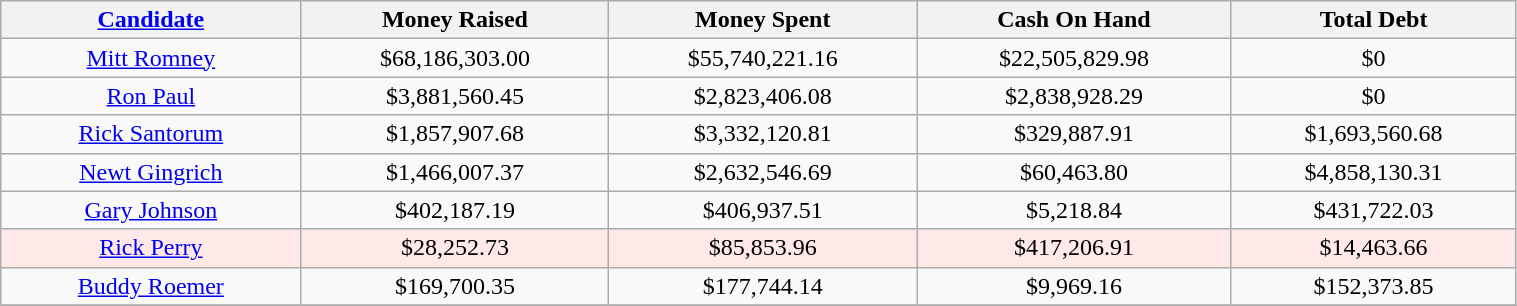<table class="sortable wikitable" style="text-align:center" width=80%>
<tr>
<th><a href='#'>Candidate</a></th>
<th>Money Raised</th>
<th>Money Spent</th>
<th>Cash On Hand</th>
<th>Total Debt</th>
</tr>
<tr>
<td><a href='#'>Mitt Romney</a></td>
<td>$68,186,303.00</td>
<td>$55,740,221.16</td>
<td>$22,505,829.98</td>
<td>$0</td>
</tr>
<tr>
<td><a href='#'>Ron Paul</a></td>
<td>$3,881,560.45</td>
<td>$2,823,406.08</td>
<td>$2,838,928.29</td>
<td>$0</td>
</tr>
<tr>
<td><a href='#'>Rick Santorum</a></td>
<td>$1,857,907.68</td>
<td>$3,332,120.81</td>
<td>$329,887.91</td>
<td>$1,693,560.68</td>
</tr>
<tr>
<td><a href='#'>Newt Gingrich</a></td>
<td>$1,466,007.37</td>
<td>$2,632,546.69</td>
<td>$60,463.80</td>
<td>$4,858,130.31</td>
</tr>
<tr>
<td><a href='#'>Gary Johnson</a></td>
<td>$402,187.19</td>
<td>$406,937.51</td>
<td>$5,218.84</td>
<td>$431,722.03</td>
</tr>
<tr bgcolor=#FFE8E8>
<td><a href='#'>Rick Perry</a></td>
<td>$28,252.73</td>
<td>$85,853.96</td>
<td>$417,206.91</td>
<td>$14,463.66</td>
</tr>
<tr>
<td><a href='#'>Buddy Roemer</a></td>
<td>$169,700.35</td>
<td>$177,744.14</td>
<td>$9,969.16</td>
<td>$152,373.85</td>
</tr>
<tr bgcolor=#FFE8E8>
</tr>
</table>
